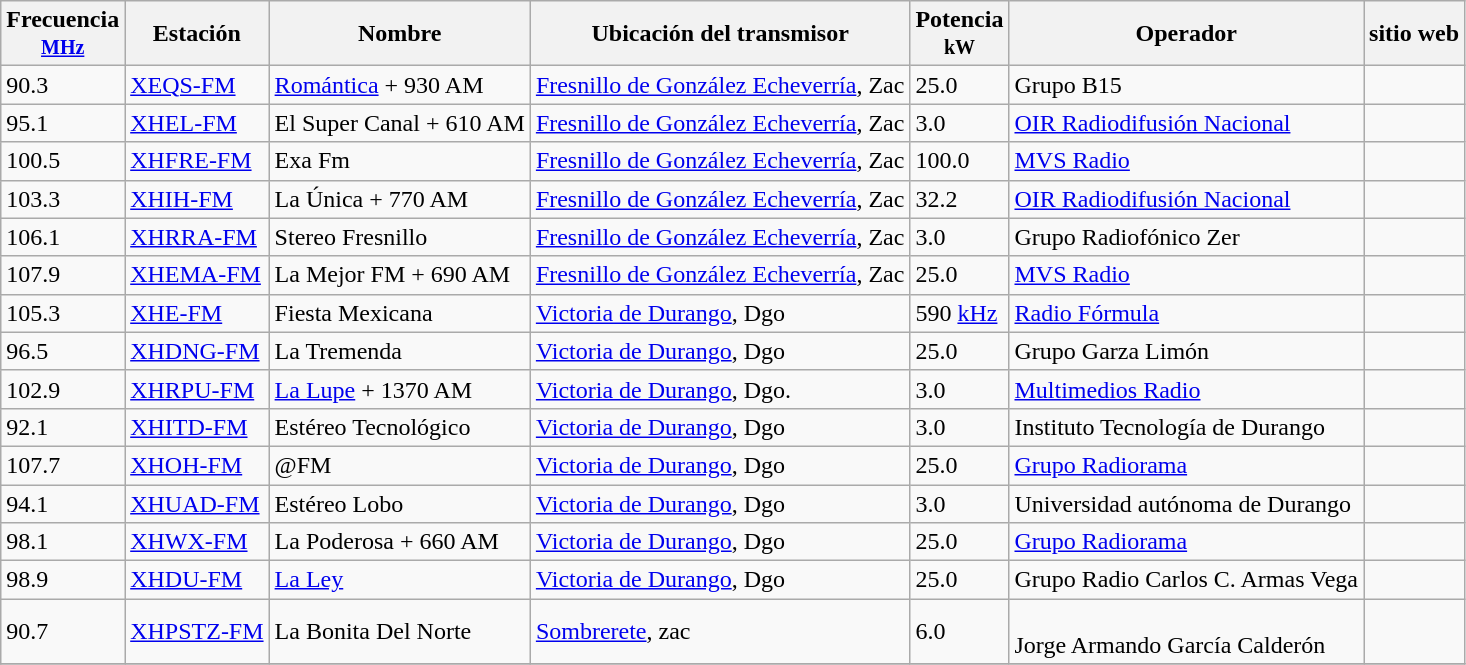<table class="wikitable">
<tr>
<th>Frecuencia<br><small><a href='#'>MHz</a></small></th>
<th>Estación</th>
<th>Nombre</th>
<th>Ubicación del transmisor</th>
<th>Potencia<br><small>kW</small></th>
<th>Operador</th>
<th>sitio web</th>
</tr>
<tr>
<td>90.3</td>
<td><a href='#'>XEQS-FM</a></td>
<td><a href='#'>Romántica</a> + 930 AM</td>
<td><a href='#'>Fresnillo de González Echeverría</a>, Zac</td>
<td>25.0</td>
<td>Grupo B15</td>
<td></td>
</tr>
<tr>
<td>95.1</td>
<td><a href='#'>XHEL-FM</a></td>
<td>El Super Canal + 610 AM</td>
<td><a href='#'>Fresnillo de González Echeverría</a>, Zac</td>
<td>3.0</td>
<td><a href='#'>OIR Radiodifusión Nacional</a></td>
<td></td>
</tr>
<tr>
<td>100.5</td>
<td><a href='#'>XHFRE-FM</a></td>
<td>Exa Fm</td>
<td><a href='#'>Fresnillo de González Echeverría</a>, Zac</td>
<td>100.0</td>
<td><a href='#'>MVS Radio</a></td>
<td></td>
</tr>
<tr>
<td>103.3</td>
<td><a href='#'>XHIH-FM</a></td>
<td>La Única + 770 AM</td>
<td><a href='#'>Fresnillo de González Echeverría</a>, Zac</td>
<td>32.2</td>
<td><a href='#'>OIR Radiodifusión Nacional</a></td>
<td></td>
</tr>
<tr>
<td>106.1</td>
<td><a href='#'>XHRRA-FM</a></td>
<td>Stereo Fresnillo</td>
<td><a href='#'>Fresnillo de González Echeverría</a>, Zac</td>
<td>3.0</td>
<td>Grupo Radiofónico Zer</td>
<td></td>
</tr>
<tr>
<td>107.9</td>
<td><a href='#'>XHEMA-FM</a></td>
<td>La Mejor FM + 690 AM</td>
<td><a href='#'>Fresnillo de González Echeverría</a>, Zac</td>
<td>25.0</td>
<td><a href='#'>MVS Radio</a></td>
<td></td>
</tr>
<tr>
<td>105.3</td>
<td><a href='#'>XHE-FM</a></td>
<td>Fiesta Mexicana</td>
<td><a href='#'>Victoria de Durango</a>, Dgo</td>
<td>590 <a href='#'>kHz</a></td>
<td><a href='#'>Radio Fórmula</a></td>
<td></td>
</tr>
<tr>
<td>96.5</td>
<td><a href='#'>XHDNG-FM</a></td>
<td>La Tremenda</td>
<td><a href='#'>Victoria de Durango</a>, Dgo</td>
<td>25.0</td>
<td>Grupo Garza Limón</td>
<td></td>
</tr>
<tr>
<td>102.9</td>
<td><a href='#'>XHRPU-FM</a></td>
<td><a href='#'>La Lupe</a> + 1370 AM</td>
<td><a href='#'>Victoria de Durango</a>, Dgo.</td>
<td>3.0</td>
<td><a href='#'>Multimedios Radio</a></td>
<td></td>
</tr>
<tr>
<td>92.1</td>
<td><a href='#'>XHITD-FM</a></td>
<td>Estéreo Tecnológico</td>
<td><a href='#'>Victoria de Durango</a>, Dgo</td>
<td>3.0</td>
<td>Instituto Tecnología de Durango</td>
<td></td>
</tr>
<tr>
<td>107.7</td>
<td><a href='#'>XHOH-FM</a></td>
<td>@FM</td>
<td><a href='#'>Victoria de Durango</a>, Dgo</td>
<td>25.0</td>
<td><a href='#'>Grupo Radiorama</a></td>
<td></td>
</tr>
<tr>
<td>94.1</td>
<td><a href='#'>XHUAD-FM</a></td>
<td>Estéreo Lobo</td>
<td><a href='#'>Victoria de Durango</a>, Dgo</td>
<td>3.0</td>
<td>Universidad autónoma de Durango</td>
<td></td>
</tr>
<tr>
<td>98.1</td>
<td><a href='#'>XHWX-FM</a></td>
<td>La Poderosa + 660 AM</td>
<td><a href='#'>Victoria de Durango</a>, Dgo</td>
<td>25.0</td>
<td><a href='#'>Grupo Radiorama</a></td>
<td></td>
</tr>
<tr>
<td>98.9</td>
<td><a href='#'>XHDU-FM</a></td>
<td><a href='#'>La Ley</a></td>
<td><a href='#'>Victoria de Durango</a>, Dgo</td>
<td>25.0</td>
<td>Grupo Radio Carlos C. Armas Vega</td>
<td></td>
</tr>
<tr>
<td>90.7</td>
<td><a href='#'>XHPSTZ-FM</a></td>
<td>La Bonita Del Norte</td>
<td><a href='#'>Sombrerete</a>, zac</td>
<td>6.0</td>
<td><br>Jorge Armando García Calderón</td>
<td></td>
</tr>
<tr>
</tr>
</table>
